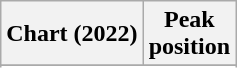<table class="wikitable sortable plainrowheaders" style="text-align:center;">
<tr>
<th scope="col">Chart (2022)</th>
<th scope="col">Peak<br>position</th>
</tr>
<tr>
</tr>
<tr>
</tr>
<tr>
</tr>
<tr>
</tr>
</table>
